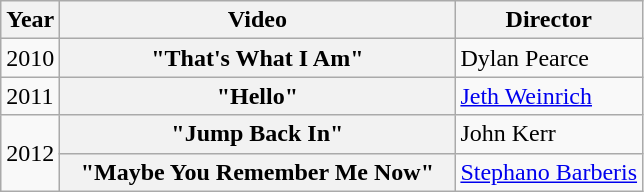<table class="wikitable plainrowheaders">
<tr>
<th>Year</th>
<th style="width:16em;">Video</th>
<th>Director</th>
</tr>
<tr>
<td>2010</td>
<th scope="row">"That's What I Am"</th>
<td>Dylan Pearce</td>
</tr>
<tr>
<td>2011</td>
<th scope="row">"Hello"</th>
<td><a href='#'>Jeth Weinrich</a></td>
</tr>
<tr>
<td rowspan="2">2012</td>
<th scope="row">"Jump Back In"</th>
<td>John Kerr</td>
</tr>
<tr>
<th scope="row">"Maybe You Remember Me Now"</th>
<td><a href='#'>Stephano Barberis</a></td>
</tr>
</table>
